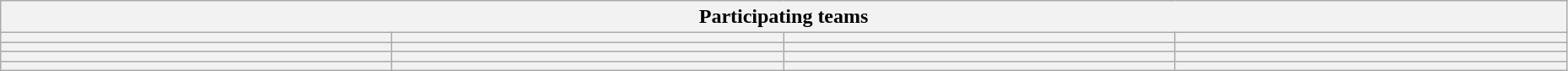<table class="wikitable" style="width:98%;">
<tr>
<th colspan=4>Participating teams</th>
</tr>
<tr>
<th width=25%></th>
<th width=25%></th>
<th width=25%></th>
<th width=25%></th>
</tr>
<tr>
<th></th>
<th></th>
<th></th>
<th></th>
</tr>
<tr>
<th></th>
<th></th>
<th></th>
<th></th>
</tr>
<tr>
<th></th>
<th></th>
<th></th>
<th></th>
</tr>
</table>
